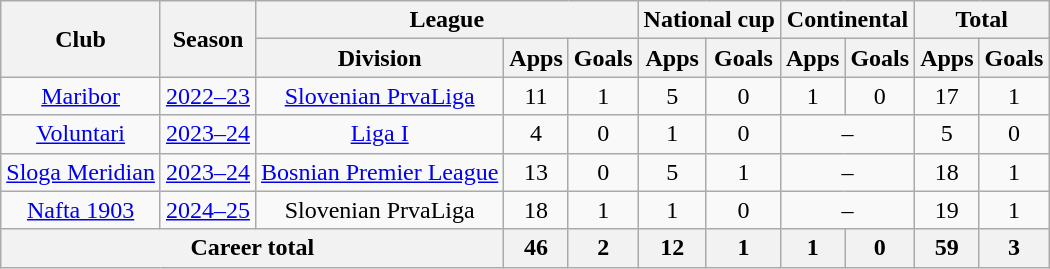<table class="wikitable" style="text-align:center">
<tr>
<th rowspan=2>Club</th>
<th rowspan=2>Season</th>
<th colspan=3>League</th>
<th colspan=2>National cup</th>
<th colspan=2>Continental</th>
<th colspan=2>Total</th>
</tr>
<tr>
<th>Division</th>
<th>Apps</th>
<th>Goals</th>
<th>Apps</th>
<th>Goals</th>
<th>Apps</th>
<th>Goals</th>
<th>Apps</th>
<th>Goals</th>
</tr>
<tr>
<td><a href='#'>Maribor</a></td>
<td><a href='#'>2022–23</a></td>
<td><a href='#'>Slovenian PrvaLiga</a></td>
<td>11</td>
<td>1</td>
<td>5</td>
<td>0</td>
<td>1</td>
<td>0</td>
<td>17</td>
<td>1</td>
</tr>
<tr>
<td><a href='#'>Voluntari</a></td>
<td><a href='#'>2023–24</a></td>
<td><a href='#'>Liga I</a></td>
<td>4</td>
<td>0</td>
<td>1</td>
<td>0</td>
<td colspan=2>–</td>
<td>5</td>
<td>0</td>
</tr>
<tr>
<td><a href='#'>Sloga Meridian</a></td>
<td><a href='#'>2023–24</a></td>
<td><a href='#'>Bosnian Premier League</a></td>
<td>13</td>
<td>0</td>
<td>5</td>
<td>1</td>
<td colspan=2>–</td>
<td>18</td>
<td>1</td>
</tr>
<tr>
<td><a href='#'>Nafta 1903</a></td>
<td><a href='#'>2024–25</a></td>
<td>Slovenian PrvaLiga</td>
<td>18</td>
<td>1</td>
<td>1</td>
<td>0</td>
<td colspan=2>–</td>
<td>19</td>
<td>1</td>
</tr>
<tr>
<th colspan=3>Career total</th>
<th>46</th>
<th>2</th>
<th>12</th>
<th>1</th>
<th>1</th>
<th>0</th>
<th>59</th>
<th>3</th>
</tr>
</table>
